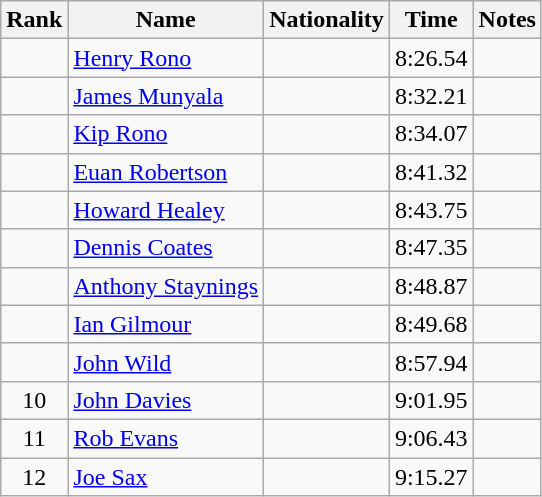<table class="wikitable sortable" style=" text-align:center">
<tr>
<th>Rank</th>
<th>Name</th>
<th>Nationality</th>
<th>Time</th>
<th>Notes</th>
</tr>
<tr>
<td></td>
<td align=left><a href='#'>Henry Rono</a></td>
<td align=left></td>
<td>8:26.54</td>
<td></td>
</tr>
<tr>
<td></td>
<td align=left><a href='#'>James Munyala</a></td>
<td align=left></td>
<td>8:32.21</td>
<td></td>
</tr>
<tr>
<td></td>
<td align=left><a href='#'>Kip Rono</a></td>
<td align=left></td>
<td>8:34.07</td>
<td></td>
</tr>
<tr>
<td></td>
<td align=left><a href='#'>Euan Robertson</a></td>
<td align=left></td>
<td>8:41.32</td>
<td></td>
</tr>
<tr>
<td></td>
<td align=left><a href='#'>Howard Healey</a></td>
<td align=left></td>
<td>8:43.75</td>
<td></td>
</tr>
<tr>
<td></td>
<td align=left><a href='#'>Dennis Coates</a></td>
<td align=left></td>
<td>8:47.35</td>
<td></td>
</tr>
<tr>
<td></td>
<td align=left><a href='#'>Anthony Staynings</a></td>
<td align=left></td>
<td>8:48.87</td>
<td></td>
</tr>
<tr>
<td></td>
<td align=left><a href='#'>Ian Gilmour</a></td>
<td align=left></td>
<td>8:49.68</td>
<td></td>
</tr>
<tr>
<td></td>
<td align=left><a href='#'>John Wild</a></td>
<td align=left></td>
<td>8:57.94</td>
<td></td>
</tr>
<tr>
<td>10</td>
<td align=left><a href='#'>John Davies</a></td>
<td align=left></td>
<td>9:01.95</td>
<td></td>
</tr>
<tr>
<td>11</td>
<td align=left><a href='#'>Rob Evans</a></td>
<td align=left></td>
<td>9:06.43</td>
<td></td>
</tr>
<tr>
<td>12</td>
<td align=left><a href='#'>Joe Sax</a></td>
<td align=left></td>
<td>9:15.27</td>
<td></td>
</tr>
</table>
